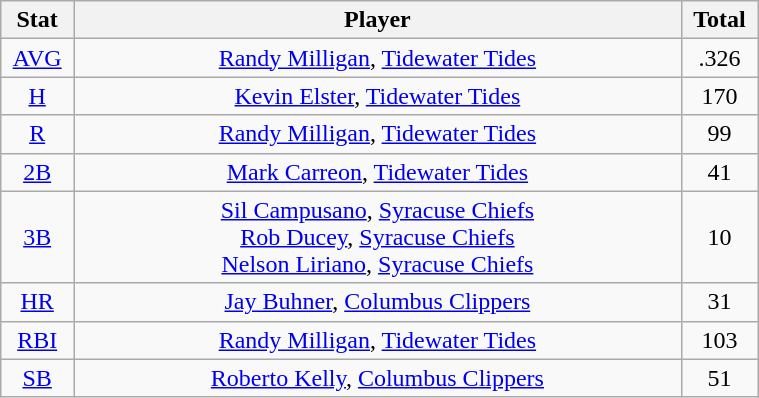<table class="wikitable" width="40%" style="text-align:center;">
<tr>
<th width="5%">Stat</th>
<th width="60%">Player</th>
<th width="5%">Total</th>
</tr>
<tr>
<td><a href='#'>AVG</a></td>
<td><a href='#'>Randy Milligan</a>, <a href='#'>Tidewater Tides</a></td>
<td>.326</td>
</tr>
<tr>
<td><a href='#'>H</a></td>
<td><a href='#'>Kevin Elster</a>, <a href='#'>Tidewater Tides</a></td>
<td>170</td>
</tr>
<tr>
<td><a href='#'>R</a></td>
<td><a href='#'>Randy Milligan</a>, <a href='#'>Tidewater Tides</a></td>
<td>99</td>
</tr>
<tr>
<td><a href='#'>2B</a></td>
<td><a href='#'>Mark Carreon</a>, <a href='#'>Tidewater Tides</a></td>
<td>41</td>
</tr>
<tr>
<td><a href='#'>3B</a></td>
<td><a href='#'>Sil Campusano</a>, <a href='#'>Syracuse Chiefs</a> <br> <a href='#'>Rob Ducey</a>, <a href='#'>Syracuse Chiefs</a> <br> <a href='#'>Nelson Liriano</a>, <a href='#'>Syracuse Chiefs</a></td>
<td>10</td>
</tr>
<tr>
<td><a href='#'>HR</a></td>
<td><a href='#'>Jay Buhner</a>, <a href='#'>Columbus Clippers</a></td>
<td>31</td>
</tr>
<tr>
<td><a href='#'>RBI</a></td>
<td><a href='#'>Randy Milligan</a>, <a href='#'>Tidewater Tides</a></td>
<td>103</td>
</tr>
<tr>
<td><a href='#'>SB</a></td>
<td><a href='#'>Roberto Kelly</a>, <a href='#'>Columbus Clippers</a></td>
<td>51</td>
</tr>
</table>
